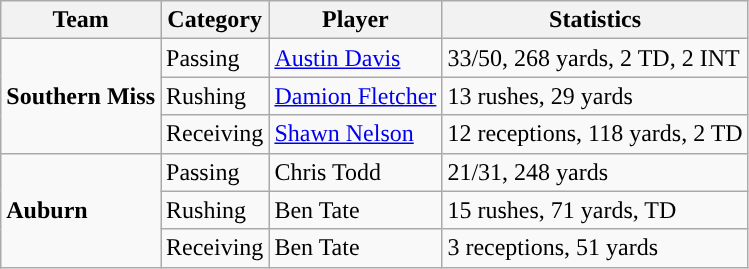<table class="wikitable" style="float: left;">
<tr>
<th>Team</th>
<th>Category</th>
<th>Player</th>
<th>Statistics</th>
</tr>
<tr>
<td rowspan=3><strong>Southern Miss</strong></td>
<td>Passing</td>
<td><a href='#'>Austin Davis</a></td>
<td>33/50, 268 yards, 2 TD, 2 INT</td>
</tr>
<tr>
<td>Rushing</td>
<td><a href='#'>Damion Fletcher</a></td>
<td>13 rushes, 29 yards</td>
</tr>
<tr>
<td>Receiving</td>
<td><a href='#'>Shawn Nelson</a></td>
<td>12 receptions, 118 yards, 2 TD</td>
</tr>
<tr>
<td rowspan=3><strong>Auburn</strong></td>
<td>Passing</td>
<td>Chris Todd</td>
<td>21/31, 248 yards</td>
</tr>
<tr>
<td>Rushing</td>
<td>Ben Tate</td>
<td>15 rushes, 71 yards, TD</td>
</tr>
<tr>
<td>Receiving</td>
<td>Ben Tate</td>
<td>3 receptions, 51 yards</td>
</tr>
</table>
